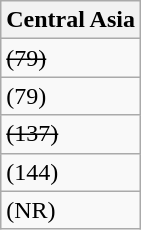<table class="wikitable">
<tr>
<th>Central Asia</th>
</tr>
<tr>
<td><s> (79)</s></td>
</tr>
<tr>
<td> (79)</td>
</tr>
<tr>
<td><s> (137)</s></td>
</tr>
<tr>
<td> (144)</td>
</tr>
<tr>
<td> (NR)</td>
</tr>
</table>
